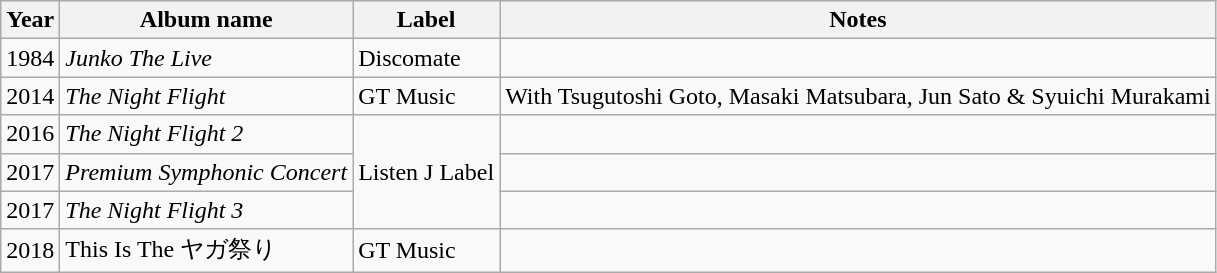<table class="wikitable">
<tr>
<th>Year</th>
<th>Album name</th>
<th>Label</th>
<th>Notes</th>
</tr>
<tr>
<td>1984</td>
<td><em>Junko The Live</em></td>
<td>Discomate</td>
<td></td>
</tr>
<tr>
<td>2014</td>
<td><em>The Night Flight</em></td>
<td>GT Music</td>
<td>With Tsugutoshi Goto, Masaki Matsubara, Jun Sato & Syuichi Murakami</td>
</tr>
<tr>
<td>2016</td>
<td><em>The Night Flight 2</em></td>
<td rowspan="3" scope="row">Listen J Label</td>
<td></td>
</tr>
<tr>
<td>2017</td>
<td><em>Premium Symphonic Concert</em></td>
<td></td>
</tr>
<tr>
<td>2017</td>
<td><em>The Night Flight 3</em></td>
<td></td>
</tr>
<tr>
<td>2018</td>
<td>This Is The ヤガ祭り</td>
<td>GT Music</td>
<td></td>
</tr>
</table>
